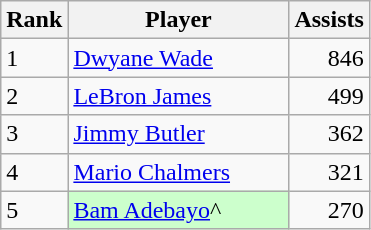<table class="wikitable">
<tr>
<th scope="col">Rank</th>
<th scope="col" width="140px">Player</th>
<th scope="col">Assists</th>
</tr>
<tr>
<td>1</td>
<td><a href='#'>Dwyane Wade</a></td>
<td align="right">846</td>
</tr>
<tr>
<td>2</td>
<td><a href='#'>LeBron James</a></td>
<td align="right">499</td>
</tr>
<tr>
<td>3</td>
<td><a href='#'>Jimmy Butler</a></td>
<td align="right">362</td>
</tr>
<tr>
<td>4</td>
<td><a href='#'>Mario Chalmers</a></td>
<td align="right">321</td>
</tr>
<tr>
<td>5</td>
<td style="background-color:#CCFFCC"><a href='#'>Bam Adebayo</a>^</td>
<td align="right">270</td>
</tr>
</table>
